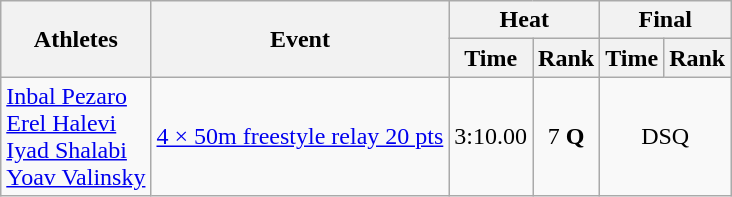<table class=wikitable>
<tr>
<th rowspan="2">Athletes</th>
<th rowspan="2">Event</th>
<th colspan="2">Heat</th>
<th colspan="2">Final</th>
</tr>
<tr>
<th>Time</th>
<th>Rank</th>
<th>Time</th>
<th>Rank</th>
</tr>
<tr align="center">
<td align="left"><a href='#'>Inbal Pezaro</a><br><a href='#'>Erel Halevi</a><br><a href='#'>Iyad Shalabi</a><br><a href='#'>Yoav Valinsky</a></td>
<td align="left"><a href='#'>4 × 50m freestyle relay 20 pts</a></td>
<td>3:10.00</td>
<td>7 <strong>Q</strong></td>
<td colspan="2">DSQ</td>
</tr>
</table>
